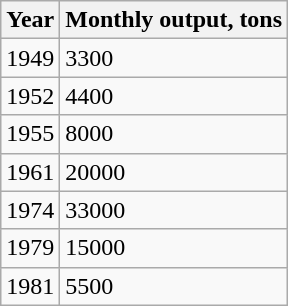<table class="wikitable sortable">
<tr>
<th>Year</th>
<th>Monthly output, tons</th>
</tr>
<tr>
<td>1949</td>
<td>3300</td>
</tr>
<tr>
<td>1952</td>
<td>4400</td>
</tr>
<tr>
<td>1955</td>
<td>8000</td>
</tr>
<tr>
<td>1961</td>
<td>20000</td>
</tr>
<tr>
<td>1974</td>
<td>33000</td>
</tr>
<tr>
<td>1979</td>
<td>15000</td>
</tr>
<tr>
<td>1981</td>
<td>5500</td>
</tr>
</table>
